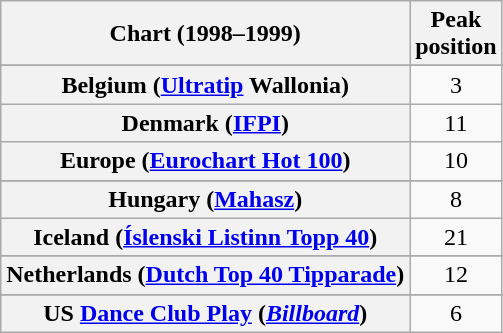<table class="wikitable sortable plainrowheaders" style="text-align:center">
<tr>
<th scope="col">Chart (1998–1999)</th>
<th scope="col">Peak<br>position</th>
</tr>
<tr>
</tr>
<tr>
</tr>
<tr>
<th scope="row">Belgium (<a href='#'>Ultratip</a> Wallonia)</th>
<td>3</td>
</tr>
<tr>
<th scope="row">Denmark (<a href='#'>IFPI</a>)</th>
<td>11</td>
</tr>
<tr>
<th scope="row">Europe (<a href='#'>Eurochart Hot 100</a>)</th>
<td>10</td>
</tr>
<tr>
</tr>
<tr>
</tr>
<tr>
<th scope="row">Hungary (<a href='#'>Mahasz</a>)</th>
<td>8</td>
</tr>
<tr>
<th scope="row">Iceland (<a href='#'>Íslenski Listinn Topp 40</a>)</th>
<td>21</td>
</tr>
<tr>
</tr>
<tr>
<th scope="row">Netherlands (<a href='#'>Dutch Top 40 Tipparade</a>)</th>
<td>12</td>
</tr>
<tr>
</tr>
<tr>
</tr>
<tr>
</tr>
<tr>
</tr>
<tr>
</tr>
<tr>
</tr>
<tr>
</tr>
<tr>
</tr>
<tr>
<th scope="row">US <a href='#'>Dance Club Play</a> (<em><a href='#'>Billboard</a></em>)</th>
<td>6</td>
</tr>
</table>
